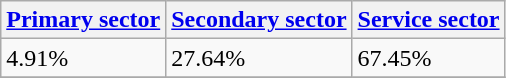<table class="wikitable" border="1">
<tr>
<th><a href='#'>Primary sector</a></th>
<th><a href='#'>Secondary sector</a></th>
<th><a href='#'>Service sector</a></th>
</tr>
<tr>
<td>4.91%</td>
<td>27.64%</td>
<td>67.45%</td>
</tr>
<tr>
</tr>
</table>
